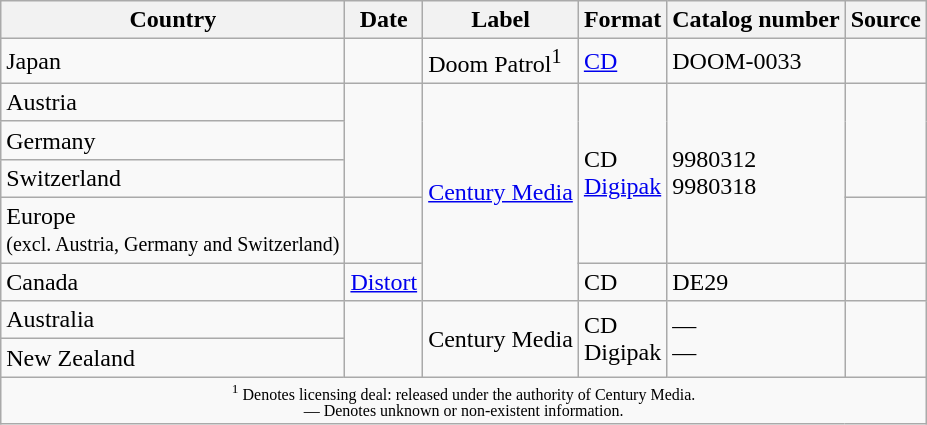<table class="wikitable">
<tr>
<th>Country</th>
<th>Date</th>
<th>Label</th>
<th>Format</th>
<th>Catalog number</th>
<th>Source</th>
</tr>
<tr>
<td>Japan</td>
<td></td>
<td>Doom Patrol<sup>1</sup></td>
<td><a href='#'>CD</a></td>
<td>DOOM-0033</td>
<td></td>
</tr>
<tr>
<td>Austria</td>
<td rowspan="3"></td>
<td rowspan="5"><a href='#'>Century Media</a></td>
<td rowspan="4">CD<br><a href='#'>Digipak</a></td>
<td rowspan="4">9980312<br>9980318</td>
<td rowspan="3"></td>
</tr>
<tr>
<td>Germany</td>
</tr>
<tr>
<td>Switzerland</td>
</tr>
<tr>
<td>Europe<br><small>(excl. Austria, Germany and Switzerland)</small></td>
<td></td>
<td></td>
</tr>
<tr>
<td>Canada</td>
<td><a href='#'>Distort</a></td>
<td>CD</td>
<td>DE29</td>
<td></td>
</tr>
<tr>
<td>Australia</td>
<td rowspan="2"></td>
<td rowspan="2">Century Media</td>
<td rowspan="2">CD<br>Digipak</td>
<td rowspan="2">—<br>—</td>
<td rowspan="2"></td>
</tr>
<tr>
<td>New Zealand</td>
</tr>
<tr>
<td colspan="7" style="text-align:center; font-size:8pt;"><sup>1</sup> Denotes licensing deal: released under the authority of Century Media.<br>— Denotes unknown or non-existent information.</td>
</tr>
</table>
